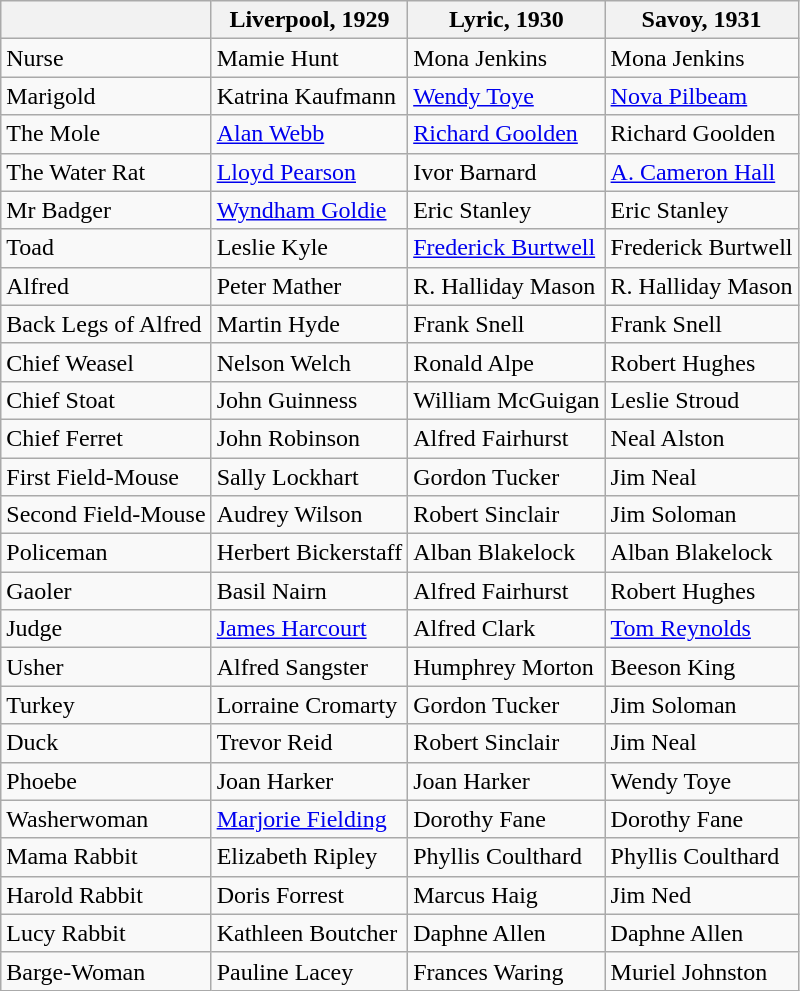<table class="wikitable plainrowheaders" style="text-align: left; margin-right: 0;">
<tr>
<th scope="col"></th>
<th scope="col">Liverpool, 1929</th>
<th scope="col">Lyric, 1930</th>
<th scope="col">Savoy, 1931</th>
</tr>
<tr>
<td>Nurse</td>
<td>Mamie Hunt</td>
<td>Mona Jenkins</td>
<td>Mona Jenkins</td>
</tr>
<tr>
<td>Marigold</td>
<td>Katrina Kaufmann</td>
<td><a href='#'>Wendy Toye</a></td>
<td><a href='#'>Nova Pilbeam</a></td>
</tr>
<tr>
<td>The Mole</td>
<td><a href='#'>Alan Webb</a></td>
<td><a href='#'>Richard Goolden</a></td>
<td>Richard Goolden</td>
</tr>
<tr>
<td>The Water Rat</td>
<td><a href='#'>Lloyd Pearson</a></td>
<td>Ivor Barnard</td>
<td><a href='#'>A. Cameron Hall</a></td>
</tr>
<tr>
<td>Mr Badger</td>
<td><a href='#'>Wyndham Goldie</a></td>
<td>Eric Stanley</td>
<td>Eric Stanley</td>
</tr>
<tr>
<td>Toad</td>
<td>Leslie Kyle</td>
<td><a href='#'>Frederick Burtwell</a></td>
<td>Frederick Burtwell</td>
</tr>
<tr>
<td>Alfred</td>
<td>Peter Mather</td>
<td>R. Halliday Mason</td>
<td>R. Halliday Mason</td>
</tr>
<tr>
<td>Back Legs of Alfred</td>
<td>Martin Hyde</td>
<td>Frank Snell</td>
<td>Frank Snell</td>
</tr>
<tr>
<td>Chief Weasel</td>
<td>Nelson Welch</td>
<td>Ronald Alpe</td>
<td>Robert Hughes</td>
</tr>
<tr>
<td>Chief Stoat</td>
<td>John Guinness</td>
<td>William McGuigan</td>
<td>Leslie Stroud</td>
</tr>
<tr>
<td>Chief Ferret</td>
<td>John Robinson</td>
<td>Alfred Fairhurst</td>
<td>Neal Alston</td>
</tr>
<tr>
<td>First Field-Mouse</td>
<td>Sally Lockhart</td>
<td>Gordon Tucker</td>
<td>Jim Neal</td>
</tr>
<tr>
<td>Second Field-Mouse</td>
<td>Audrey Wilson</td>
<td>Robert Sinclair</td>
<td>Jim Soloman</td>
</tr>
<tr>
<td>Policeman</td>
<td>Herbert Bickerstaff</td>
<td>Alban Blakelock</td>
<td>Alban Blakelock</td>
</tr>
<tr>
<td>Gaoler</td>
<td>Basil Nairn</td>
<td>Alfred Fairhurst</td>
<td>Robert Hughes</td>
</tr>
<tr>
<td>Judge</td>
<td><a href='#'>James Harcourt</a></td>
<td>Alfred Clark</td>
<td><a href='#'>Tom Reynolds</a></td>
</tr>
<tr>
<td>Usher</td>
<td>Alfred Sangster</td>
<td>Humphrey Morton</td>
<td>Beeson King</td>
</tr>
<tr>
<td>Turkey</td>
<td>Lorraine Cromarty</td>
<td>Gordon Tucker</td>
<td>Jim Soloman</td>
</tr>
<tr>
<td>Duck</td>
<td>Trevor Reid</td>
<td>Robert Sinclair</td>
<td>Jim Neal</td>
</tr>
<tr>
<td>Phoebe</td>
<td>Joan Harker</td>
<td>Joan Harker</td>
<td>Wendy Toye</td>
</tr>
<tr>
<td>Washerwoman</td>
<td><a href='#'>Marjorie Fielding</a></td>
<td>Dorothy Fane</td>
<td>Dorothy Fane</td>
</tr>
<tr>
<td>Mama Rabbit</td>
<td>Elizabeth Ripley</td>
<td>Phyllis Coulthard</td>
<td>Phyllis Coulthard</td>
</tr>
<tr>
<td>Harold Rabbit</td>
<td>Doris Forrest</td>
<td>Marcus Haig</td>
<td>Jim Ned</td>
</tr>
<tr>
<td>Lucy Rabbit</td>
<td>Kathleen Boutcher</td>
<td>Daphne Allen</td>
<td>Daphne Allen</td>
</tr>
<tr>
<td>Barge-Woman</td>
<td>Pauline Lacey</td>
<td>Frances Waring</td>
<td>Muriel Johnston</td>
</tr>
</table>
